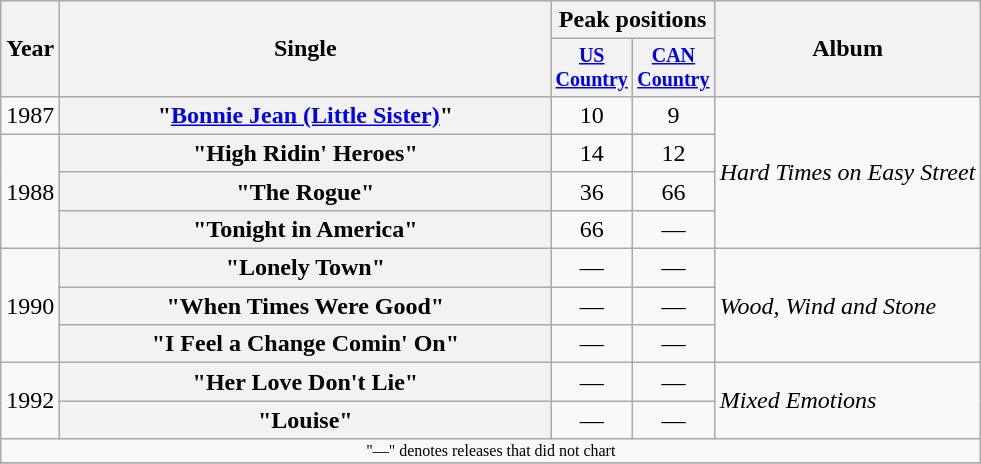<table class="wikitable plainrowheaders" style="text-align:center;">
<tr>
<th rowspan="2">Year</th>
<th rowspan="2" style="width:20em;">Single</th>
<th colspan="2">Peak positions</th>
<th rowspan="2">Album</th>
</tr>
<tr style="font-size:smaller;">
<th width="45"><a href='#'>US Country</a><br></th>
<th width="45"><a href='#'>CAN Country</a><br></th>
</tr>
<tr>
<td>1987</td>
<th scope="row">"<a href='#'>Bonnie Jean (Little Sister)</a>"</th>
<td>10</td>
<td>9</td>
<td align="left" rowspan="4"><em>Hard Times on Easy Street</em></td>
</tr>
<tr>
<td rowspan="3">1988</td>
<th scope="row">"High Ridin' Heroes" </th>
<td>14</td>
<td>12</td>
</tr>
<tr>
<th scope="row">"The Rogue"</th>
<td>36</td>
<td>66</td>
</tr>
<tr>
<th scope="row">"Tonight in America"</th>
<td>66</td>
<td>—</td>
</tr>
<tr>
<td rowspan="3">1990</td>
<th scope="row">"Lonely Town"</th>
<td>—</td>
<td>—</td>
<td align="left" rowspan="3"><em>Wood, Wind and Stone</em></td>
</tr>
<tr>
<th scope="row">"When Times Were Good"</th>
<td>—</td>
<td>—</td>
</tr>
<tr>
<th scope="row">"I Feel a Change Comin' On"</th>
<td>—</td>
<td>—</td>
</tr>
<tr>
<td rowspan="2">1992</td>
<th scope="row">"Her Love Don't Lie"</th>
<td>—</td>
<td>—</td>
<td align="left" rowspan="2"><em>Mixed Emotions</em></td>
</tr>
<tr>
<th scope="row">"Louise"</th>
<td>—</td>
<td>—</td>
</tr>
<tr>
<td colspan="5" style="font-size:8pt">"—" denotes releases that did not chart</td>
</tr>
<tr>
</tr>
</table>
